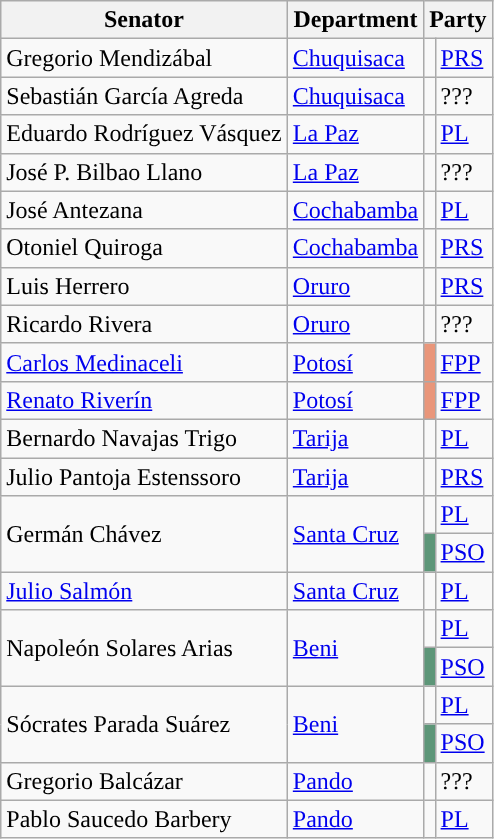<table class="wikitable sortable">
<tr>
<th>Senator</th>
<th>Department</th>
<th colspan="2">Party</th>
</tr>
<tr>
<td>Gregorio Mendizábal</td>
<td><a href='#'>Chuquisaca</a></td>
<td style="background:"></td>
<td><a href='#'>PRS</a></td>
</tr>
<tr>
<td>Sebastián García Agreda</td>
<td><a href='#'>Chuquisaca</a></td>
<td style="background:"></td>
<td>???</td>
</tr>
<tr>
<td>Eduardo Rodríguez Vásquez</td>
<td><a href='#'>La Paz</a></td>
<td style="background:"></td>
<td><a href='#'>PL</a></td>
</tr>
<tr>
<td>José P. Bilbao Llano</td>
<td><a href='#'>La Paz</a></td>
<td style="background:"></td>
<td>???</td>
</tr>
<tr>
<td>José Antezana</td>
<td><a href='#'>Cochabamba</a></td>
<td style="background:"></td>
<td><a href='#'>PL</a></td>
</tr>
<tr>
<td>Otoniel Quiroga</td>
<td><a href='#'>Cochabamba</a></td>
<td style="background:"></td>
<td><a href='#'>PRS</a></td>
</tr>
<tr>
<td>Luis Herrero</td>
<td><a href='#'>Oruro</a></td>
<td style="background:"></td>
<td><a href='#'>PRS</a></td>
</tr>
<tr>
<td>Ricardo Rivera</td>
<td><a href='#'>Oruro</a></td>
<td style="background:"></td>
<td>???</td>
</tr>
<tr>
<td><a href='#'>Carlos Medinaceli</a></td>
<td><a href='#'>Potosí</a></td>
<td style="background:darksalmon"></td>
<td><a href='#'>FPP</a></td>
</tr>
<tr>
<td><a href='#'>Renato Riverín</a></td>
<td><a href='#'>Potosí</a></td>
<td style="background:darksalmon"></td>
<td><a href='#'>FPP</a></td>
</tr>
<tr>
<td>Bernardo Navajas Trigo</td>
<td><a href='#'>Tarija</a></td>
<td style="background:"></td>
<td><a href='#'>PL</a></td>
</tr>
<tr>
<td>Julio Pantoja Estenssoro</td>
<td><a href='#'>Tarija</a></td>
<td style="background:"></td>
<td><a href='#'>PRS</a></td>
</tr>
<tr>
<td rowspan="2">Germán Chávez</td>
<td rowspan="2"><a href='#'>Santa Cruz</a></td>
<td style="background:"></td>
<td><a href='#'>PL</a></td>
</tr>
<tr>
<td style="background:#5D9678"></td>
<td><a href='#'>PSO</a></td>
</tr>
<tr>
<td><a href='#'>Julio Salmón</a></td>
<td><a href='#'>Santa Cruz</a></td>
<td style="background:"></td>
<td><a href='#'>PL</a></td>
</tr>
<tr>
<td rowspan="2">Napoleón Solares Arias</td>
<td rowspan="2"><a href='#'>Beni</a></td>
<td style="background:"></td>
<td><a href='#'>PL</a></td>
</tr>
<tr>
<td style="background:#5D9678"></td>
<td><a href='#'>PSO</a></td>
</tr>
<tr>
<td rowspan="2">Sócrates Parada Suárez</td>
<td rowspan="2"><a href='#'>Beni</a></td>
<td style="background:"></td>
<td><a href='#'>PL</a></td>
</tr>
<tr>
<td style="background:#5D9678"></td>
<td><a href='#'>PSO</a></td>
</tr>
<tr>
<td>Gregorio Balcázar</td>
<td><a href='#'>Pando</a></td>
<td style="background:"></td>
<td>???</td>
</tr>
<tr>
<td>Pablo Saucedo Barbery</td>
<td><a href='#'>Pando</a></td>
<td style="background:"></td>
<td><a href='#'>PL</a></td>
</tr>
</table>
